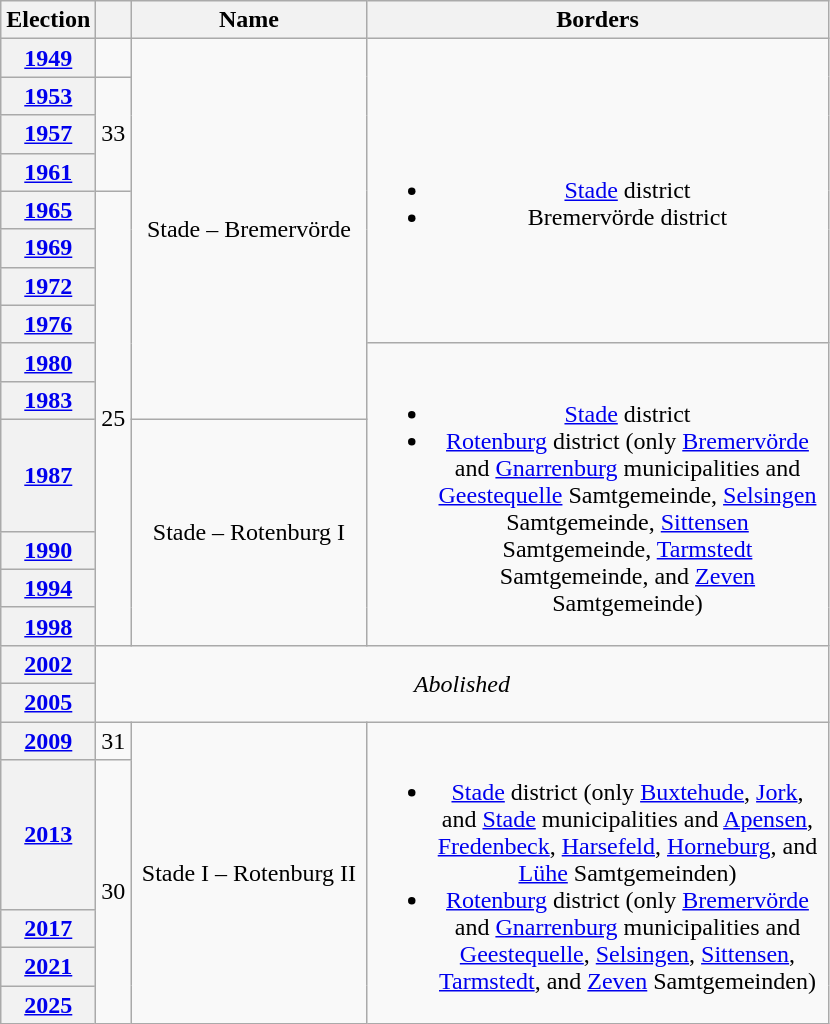<table class=wikitable style="text-align:center">
<tr>
<th>Election</th>
<th></th>
<th width=150px>Name</th>
<th width=300px>Borders</th>
</tr>
<tr>
<th><a href='#'>1949</a></th>
<td></td>
<td rowspan=10>Stade – Bremervörde</td>
<td rowspan=8><br><ul><li><a href='#'>Stade</a> district</li><li>Bremervörde district</li></ul></td>
</tr>
<tr>
<th><a href='#'>1953</a></th>
<td rowspan=3>33</td>
</tr>
<tr>
<th><a href='#'>1957</a></th>
</tr>
<tr>
<th><a href='#'>1961</a></th>
</tr>
<tr>
<th><a href='#'>1965</a></th>
<td rowspan=10>25</td>
</tr>
<tr>
<th><a href='#'>1969</a></th>
</tr>
<tr>
<th><a href='#'>1972</a></th>
</tr>
<tr>
<th><a href='#'>1976</a></th>
</tr>
<tr>
<th><a href='#'>1980</a></th>
<td rowspan=6><br><ul><li><a href='#'>Stade</a> district</li><li><a href='#'>Rotenburg</a> district (only <a href='#'>Bremervörde</a> and <a href='#'>Gnarrenburg</a> municipalities and <a href='#'>Geestequelle</a> Samtgemeinde, <a href='#'>Selsingen</a> Samtgemeinde, <a href='#'>Sittensen</a> Samtgemeinde, <a href='#'>Tarmstedt</a> Samtgemeinde, and <a href='#'>Zeven</a> Samtgemeinde)</li></ul></td>
</tr>
<tr>
<th><a href='#'>1983</a></th>
</tr>
<tr>
<th><a href='#'>1987</a></th>
<td rowspan=4>Stade – Rotenburg I</td>
</tr>
<tr>
<th><a href='#'>1990</a></th>
</tr>
<tr>
<th><a href='#'>1994</a></th>
</tr>
<tr>
<th><a href='#'>1998</a></th>
</tr>
<tr>
<th><a href='#'>2002</a></th>
<td rowspan=2 colspan=3><em>Abolished</em></td>
</tr>
<tr>
<th><a href='#'>2005</a></th>
</tr>
<tr>
<th><a href='#'>2009</a></th>
<td>31</td>
<td rowspan=5>Stade I – Rotenburg II</td>
<td rowspan=5><br><ul><li><a href='#'>Stade</a> district (only <a href='#'>Buxtehude</a>, <a href='#'>Jork</a>, and <a href='#'>Stade</a> municipalities and <a href='#'>Apensen</a>, <a href='#'>Fredenbeck</a>, <a href='#'>Harsefeld</a>, <a href='#'>Horneburg</a>, and <a href='#'>Lühe</a> Samtgemeinden)</li><li><a href='#'>Rotenburg</a> district (only <a href='#'>Bremervörde</a> and <a href='#'>Gnarrenburg</a> municipalities and <a href='#'>Geestequelle</a>, <a href='#'>Selsingen</a>, <a href='#'>Sittensen</a>, <a href='#'>Tarmstedt</a>, and <a href='#'>Zeven</a> Samtgemeinden)</li></ul></td>
</tr>
<tr>
<th><a href='#'>2013</a></th>
<td rowspan=4>30</td>
</tr>
<tr>
<th><a href='#'>2017</a></th>
</tr>
<tr>
<th><a href='#'>2021</a></th>
</tr>
<tr>
<th><a href='#'>2025</a></th>
</tr>
</table>
